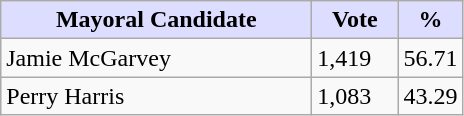<table class="wikitable">
<tr>
<th style="background:#ddf; width:200px;">Mayoral Candidate</th>
<th style="background:#ddf; width:50px;">Vote</th>
<th style="background:#ddf; width:30px;">%</th>
</tr>
<tr>
<td>Jamie McGarvey</td>
<td>1,419</td>
<td>56.71</td>
</tr>
<tr>
<td>Perry Harris</td>
<td>1,083</td>
<td>43.29</td>
</tr>
</table>
